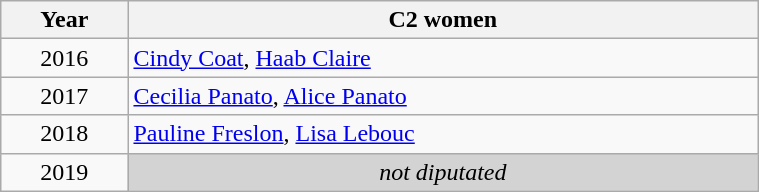<table class="wikitable" width=40% style="font-size:100%; text-align:left;">
<tr>
<th>Year</th>
<th>C2 women</th>
</tr>
<tr>
<td align=center>2016</td>
<td> <a href='#'>Cindy Coat</a>, <a href='#'>Haab Claire</a></td>
</tr>
<tr>
<td align=center>2017</td>
<td> <a href='#'>Cecilia Panato</a>, <a href='#'>Alice Panato</a></td>
</tr>
<tr>
<td align=center>2018</td>
<td> <a href='#'>Pauline Freslon</a>, <a href='#'>Lisa Lebouc</a></td>
</tr>
<tr>
<td align=center>2019</td>
<td align=center bgcolor=lightgrey><em>not diputated</em></td>
</tr>
</table>
